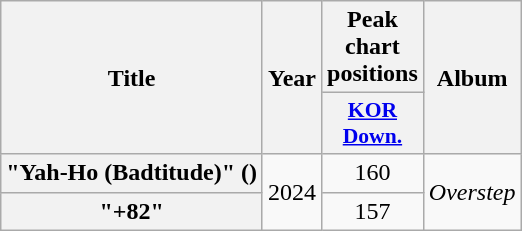<table class="wikitable plainrowheaders" style="text-align:center">
<tr>
<th scope="col" rowspan="2">Title</th>
<th scope="col" rowspan="2">Year</th>
<th scope="col">Peak chart positions</th>
<th scope="col" rowspan="2">Album</th>
</tr>
<tr>
<th scope="col" style="font-size:90%; width:3em"><a href='#'>KOR<br>Down.</a><br></th>
</tr>
<tr>
<th scope="row">"Yah-Ho (Badtitude)" ()</th>
<td rowspan="2">2024</td>
<td>160</td>
<td rowspan="2"><em>Overstep</em></td>
</tr>
<tr>
<th scope="row">"+82"</th>
<td>157</td>
</tr>
</table>
